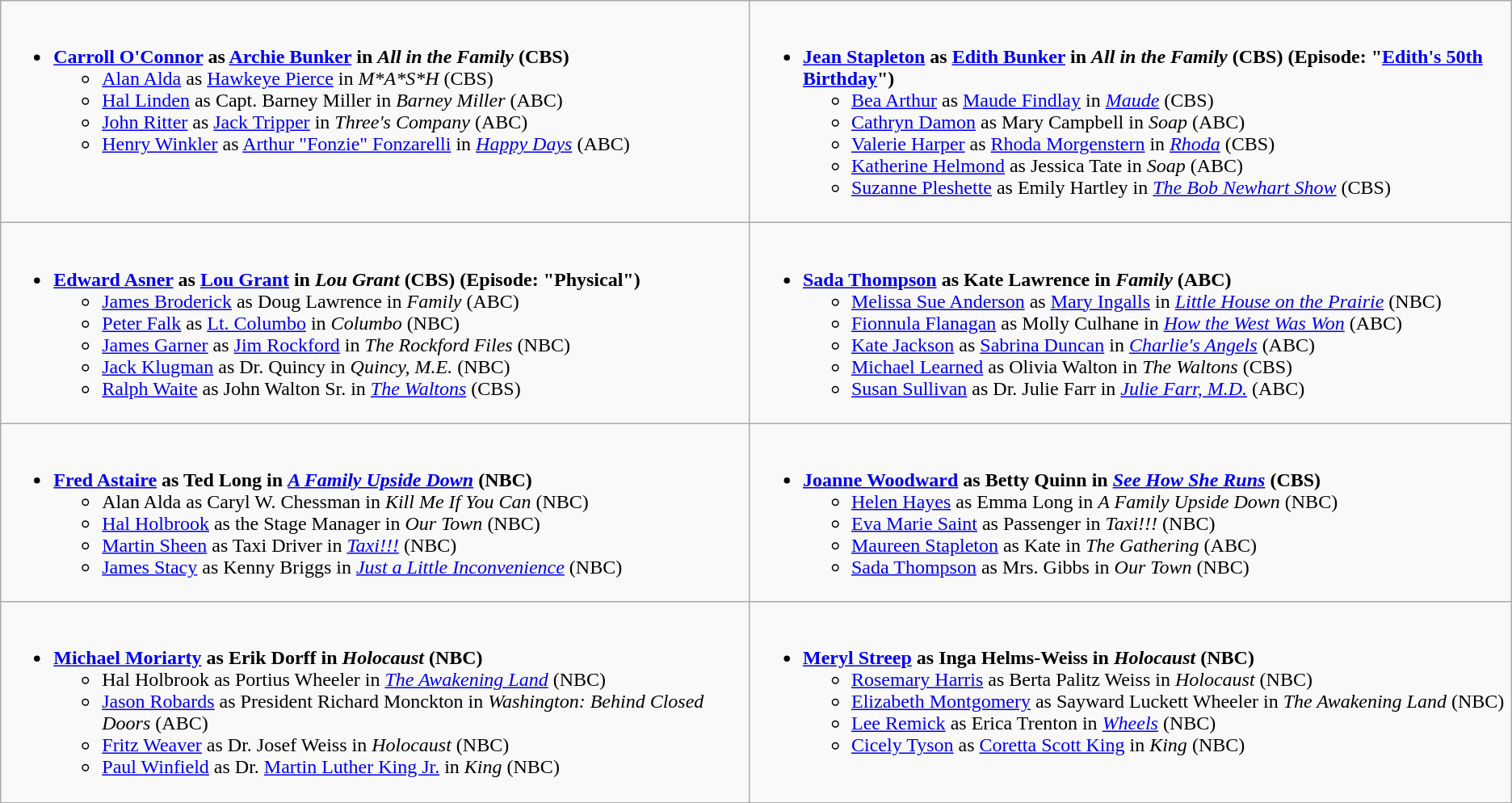<table class="wikitable">
<tr>
<td style="vertical-align:top;"><br><ul><li><strong><a href='#'>Carroll O'Connor</a> as <a href='#'>Archie Bunker</a> in <em>All in the Family</em> (CBS)</strong><ul><li><a href='#'>Alan Alda</a> as <a href='#'>Hawkeye Pierce</a> in <em>M*A*S*H</em> (CBS)</li><li><a href='#'>Hal Linden</a> as Capt. Barney Miller in <em>Barney Miller</em> (ABC)</li><li><a href='#'>John Ritter</a> as <a href='#'>Jack Tripper</a> in <em>Three's Company</em> (ABC)</li><li><a href='#'>Henry Winkler</a> as <a href='#'>Arthur "Fonzie" Fonzarelli</a> in <em><a href='#'>Happy Days</a></em> (ABC)</li></ul></li></ul></td>
<td style="vertical-align:top;"><br><ul><li><strong><a href='#'>Jean Stapleton</a> as <a href='#'>Edith Bunker</a> in <em>All in the Family</em> (CBS) (Episode: "<a href='#'>Edith's 50th Birthday</a>")</strong><ul><li><a href='#'>Bea Arthur</a> as <a href='#'>Maude Findlay</a> in <em><a href='#'>Maude</a></em> (CBS)</li><li><a href='#'>Cathryn Damon</a> as Mary Campbell in <em>Soap</em> (ABC)</li><li><a href='#'>Valerie Harper</a> as <a href='#'>Rhoda Morgenstern</a> in <em><a href='#'>Rhoda</a></em> (CBS)</li><li><a href='#'>Katherine Helmond</a> as Jessica Tate in <em>Soap</em> (ABC)</li><li><a href='#'>Suzanne Pleshette</a> as Emily Hartley in <em><a href='#'>The Bob Newhart Show</a></em> (CBS)</li></ul></li></ul></td>
</tr>
<tr>
<td style="vertical-align:top;"><br><ul><li><strong><a href='#'>Edward Asner</a> as <a href='#'>Lou Grant</a> in <em>Lou Grant</em> (CBS) (Episode: "Physical")</strong><ul><li><a href='#'>James Broderick</a> as Doug Lawrence in <em>Family</em> (ABC)</li><li><a href='#'>Peter Falk</a> as <a href='#'>Lt. Columbo</a> in <em>Columbo</em> (NBC)</li><li><a href='#'>James Garner</a> as <a href='#'>Jim Rockford</a> in <em>The Rockford Files</em> (NBC)</li><li><a href='#'>Jack Klugman</a> as Dr. Quincy in <em>Quincy, M.E.</em> (NBC)</li><li><a href='#'>Ralph Waite</a> as John Walton Sr. in <em><a href='#'>The Waltons</a></em> (CBS)</li></ul></li></ul></td>
<td style="vertical-align:top;"><br><ul><li><strong><a href='#'>Sada Thompson</a> as Kate Lawrence in <em>Family</em> (ABC)</strong><ul><li><a href='#'>Melissa Sue Anderson</a> as <a href='#'>Mary Ingalls</a> in <em><a href='#'>Little House on the Prairie</a></em> (NBC)</li><li><a href='#'>Fionnula Flanagan</a> as Molly Culhane in <em><a href='#'>How the West Was Won</a></em> (ABC)</li><li><a href='#'>Kate Jackson</a> as <a href='#'>Sabrina Duncan</a> in <em><a href='#'>Charlie's Angels</a></em> (ABC)</li><li><a href='#'>Michael Learned</a> as Olivia Walton in <em>The Waltons</em> (CBS)</li><li><a href='#'>Susan Sullivan</a> as Dr. Julie Farr in <em><a href='#'>Julie Farr, M.D.</a></em> (ABC)</li></ul></li></ul></td>
</tr>
<tr>
<td style="vertical-align:top;"><br><ul><li><strong><a href='#'>Fred Astaire</a> as Ted Long in <em><a href='#'>A Family Upside Down</a></em> (NBC)</strong><ul><li>Alan Alda as Caryl W. Chessman in <em>Kill Me If You Can</em> (NBC)</li><li><a href='#'>Hal Holbrook</a> as the Stage Manager in <em>Our Town</em> (NBC)</li><li><a href='#'>Martin Sheen</a> as Taxi Driver in <em><a href='#'>Taxi!!!</a></em> (NBC)</li><li><a href='#'>James Stacy</a> as Kenny Briggs in <em><a href='#'>Just a Little Inconvenience</a></em> (NBC)</li></ul></li></ul></td>
<td style="vertical-align:top;"><br><ul><li><strong><a href='#'>Joanne Woodward</a> as Betty Quinn in <em><a href='#'>See How She Runs</a></em> (CBS)</strong><ul><li><a href='#'>Helen Hayes</a> as Emma Long in <em>A Family Upside Down</em> (NBC)</li><li><a href='#'>Eva Marie Saint</a> as Passenger in <em>Taxi!!!</em> (NBC)</li><li><a href='#'>Maureen Stapleton</a> as Kate in <em>The Gathering</em> (ABC)</li><li><a href='#'>Sada Thompson</a> as Mrs. Gibbs in <em>Our Town</em> (NBC)</li></ul></li></ul></td>
</tr>
<tr>
<td style="vertical-align:top;"><br><ul><li><strong><a href='#'>Michael Moriarty</a> as Erik Dorff in <em>Holocaust</em> (NBC)</strong><ul><li>Hal Holbrook as Portius Wheeler in <em><a href='#'>The Awakening Land</a></em> (NBC)</li><li><a href='#'>Jason Robards</a> as President Richard Monckton in <em>Washington: Behind Closed Doors</em> (ABC)</li><li><a href='#'>Fritz Weaver</a> as Dr. Josef Weiss in <em>Holocaust</em> (NBC)</li><li><a href='#'>Paul Winfield</a> as Dr. <a href='#'>Martin Luther King Jr.</a> in <em>King</em> (NBC)</li></ul></li></ul></td>
<td style="vertical-align:top;"><br><ul><li><strong><a href='#'>Meryl Streep</a> as Inga Helms-Weiss in <em>Holocaust</em> (NBC)</strong><ul><li><a href='#'>Rosemary Harris</a> as Berta Palitz Weiss in <em>Holocaust</em> (NBC)</li><li><a href='#'>Elizabeth Montgomery</a> as Sayward Luckett Wheeler in <em>The Awakening Land</em> (NBC)</li><li><a href='#'>Lee Remick</a> as Erica Trenton in <em><a href='#'>Wheels</a></em> (NBC)</li><li><a href='#'>Cicely Tyson</a> as <a href='#'>Coretta Scott King</a> in <em>King</em> (NBC)</li></ul></li></ul></td>
</tr>
</table>
